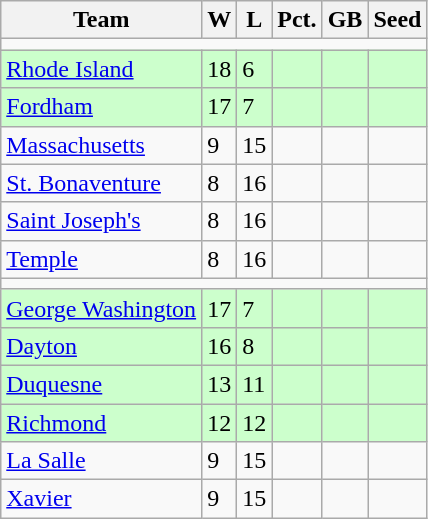<table class=wikitable>
<tr>
<th>Team</th>
<th>W</th>
<th>L</th>
<th>Pct.</th>
<th>GB</th>
<th>Seed</th>
</tr>
<tr>
<td colspan=6></td>
</tr>
<tr bgcolor=#ccffcc>
<td><a href='#'>Rhode Island</a></td>
<td>18</td>
<td>6</td>
<td></td>
<td></td>
<td></td>
</tr>
<tr bgcolor=#ccffcc>
<td><a href='#'>Fordham</a></td>
<td>17</td>
<td>7</td>
<td></td>
<td></td>
<td></td>
</tr>
<tr>
<td><a href='#'>Massachusetts</a></td>
<td>9</td>
<td>15</td>
<td></td>
<td></td>
<td></td>
</tr>
<tr>
<td><a href='#'>St. Bonaventure</a></td>
<td>8</td>
<td>16</td>
<td></td>
<td></td>
<td></td>
</tr>
<tr>
<td><a href='#'>Saint Joseph's</a></td>
<td>8</td>
<td>16</td>
<td></td>
<td></td>
<td></td>
</tr>
<tr>
<td><a href='#'>Temple</a></td>
<td>8</td>
<td>16</td>
<td></td>
<td></td>
<td></td>
</tr>
<tr>
<td colspan=6></td>
</tr>
<tr bgcolor=#ccffcc>
<td><a href='#'>George Washington</a></td>
<td>17</td>
<td>7</td>
<td></td>
<td></td>
<td></td>
</tr>
<tr bgcolor=#ccffcc>
<td><a href='#'>Dayton</a></td>
<td>16</td>
<td>8</td>
<td></td>
<td></td>
<td></td>
</tr>
<tr bgcolor=#ccffcc>
<td><a href='#'>Duquesne</a></td>
<td>13</td>
<td>11</td>
<td></td>
<td></td>
<td></td>
</tr>
<tr bgcolor=#ccffcc>
<td><a href='#'>Richmond</a></td>
<td>12</td>
<td>12</td>
<td></td>
<td></td>
<td></td>
</tr>
<tr>
<td><a href='#'>La Salle</a></td>
<td>9</td>
<td>15</td>
<td></td>
<td></td>
<td></td>
</tr>
<tr>
<td><a href='#'>Xavier</a></td>
<td>9</td>
<td>15</td>
<td></td>
<td></td>
<td></td>
</tr>
</table>
